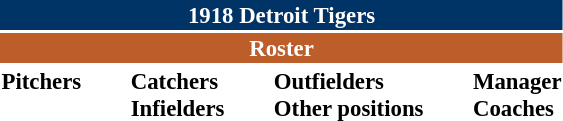<table class="toccolours" style="font-size: 95%;">
<tr>
<th colspan="10" style="background-color: #003366; color: white; text-align: center;">1918 Detroit Tigers</th>
</tr>
<tr>
<td colspan="10" style="background-color: #bd5d29; color: white; text-align: center;"><strong>Roster</strong></td>
</tr>
<tr>
<td valign="top"><strong>Pitchers</strong><br>













</td>
<td width="25px"></td>
<td valign="top"><strong>Catchers</strong><br>


<strong>Infielders</strong>








</td>
<td width="25px"></td>
<td valign="top"><strong>Outfielders</strong><br>






<strong>Other positions</strong>
</td>
<td width="25px"></td>
<td valign="top"><strong>Manager</strong><br>
<strong>Coaches</strong>
</td>
</tr>
</table>
